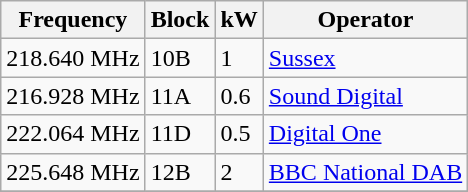<table class="wikitable sortable">
<tr>
<th>Frequency</th>
<th>Block</th>
<th>kW</th>
<th>Operator</th>
</tr>
<tr>
<td>218.640 MHz</td>
<td>10B</td>
<td>1</td>
<td><a href='#'>Sussex</a></td>
</tr>
<tr>
<td>216.928 MHz</td>
<td>11A</td>
<td>0.6</td>
<td><a href='#'>Sound Digital</a></td>
</tr>
<tr>
<td>222.064 MHz</td>
<td>11D</td>
<td>0.5</td>
<td><a href='#'>Digital One</a></td>
</tr>
<tr>
<td>225.648 MHz</td>
<td>12B</td>
<td>2</td>
<td><a href='#'>BBC National DAB</a></td>
</tr>
<tr>
</tr>
</table>
